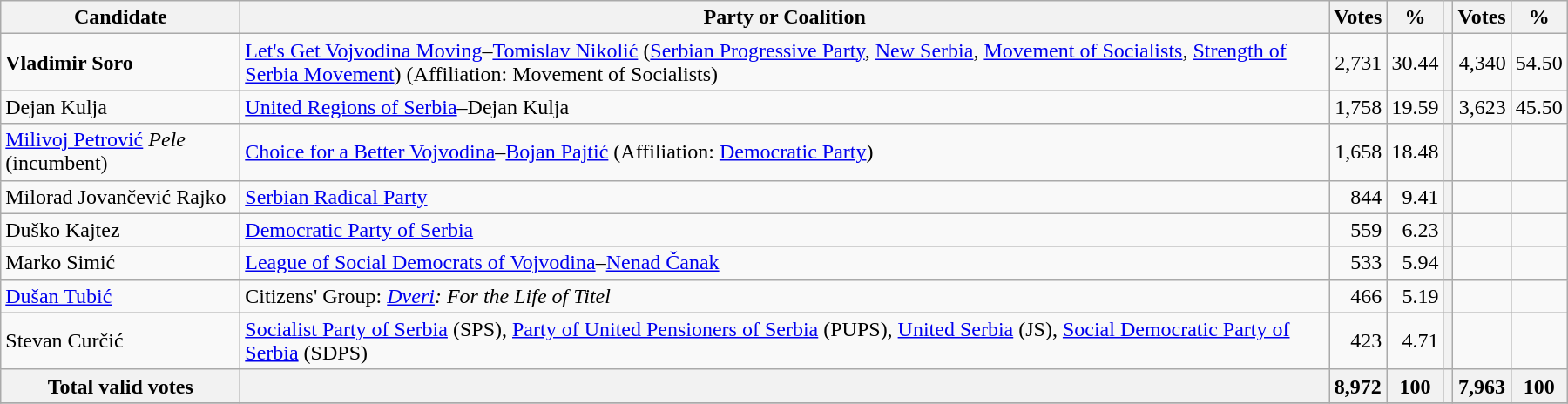<table style="width:1200px;" class="wikitable">
<tr>
<th>Candidate</th>
<th>Party or Coalition</th>
<th>Votes</th>
<th>%</th>
<th></th>
<th>Votes</th>
<th>%</th>
</tr>
<tr>
<td align="left"><strong>Vladimir Soro</strong></td>
<td align="left"><a href='#'>Let's Get Vojvodina Moving</a>–<a href='#'>Tomislav Nikolić</a> (<a href='#'>Serbian Progressive Party</a>, <a href='#'>New Serbia</a>, <a href='#'>Movement of Socialists</a>, <a href='#'>Strength of Serbia Movement</a>) (Affiliation: Movement of Socialists)</td>
<td align="right">2,731</td>
<td align="right">30.44</td>
<th align="left"></th>
<td align="right">4,340</td>
<td align="right">54.50</td>
</tr>
<tr>
<td align="left">Dejan Kulja</td>
<td align="left"><a href='#'>United Regions of Serbia</a>–Dejan Kulja</td>
<td align="right">1,758</td>
<td align="right">19.59</td>
<th align="left"></th>
<td align="right">3,623</td>
<td align="right">45.50</td>
</tr>
<tr>
<td align="left"><a href='#'>Milivoj Petrović</a> <em>Pele</em> (incumbent)</td>
<td align="left"><a href='#'>Choice for a Better Vojvodina</a>–<a href='#'>Bojan Pajtić</a> (Affiliation: <a href='#'>Democratic Party</a>)</td>
<td align="right">1,658</td>
<td align="right">18.48</td>
<th align="left"></th>
<td align="right"></td>
<td align="right"></td>
</tr>
<tr>
<td align="left">Milorad Jovančević Rajko</td>
<td align="left"><a href='#'>Serbian Radical Party</a></td>
<td align="right">844</td>
<td align="right">9.41</td>
<th align="left"></th>
<td align="right"></td>
<td align="right"></td>
</tr>
<tr>
<td align="left">Duško Kajtez</td>
<td align="left"><a href='#'>Democratic Party of Serbia</a></td>
<td align="right">559</td>
<td align="right">6.23</td>
<th align="left"></th>
<td align="right"></td>
<td align="right"></td>
</tr>
<tr>
<td align="left">Marko Simić</td>
<td align="left"><a href='#'>League of Social Democrats of Vojvodina</a>–<a href='#'>Nenad Čanak</a></td>
<td align="right">533</td>
<td align="right">5.94</td>
<th align="left"></th>
<td align="right"></td>
<td align="right"></td>
</tr>
<tr>
<td align="left"><a href='#'>Dušan Tubić</a></td>
<td align="left">Citizens' Group: <em><a href='#'>Dveri</a>: For the Life of Titel</em></td>
<td align="right">466</td>
<td align="right">5.19</td>
<th align="left"></th>
<td align="right"></td>
<td align="right"></td>
</tr>
<tr>
<td align="left">Stevan Curčić</td>
<td align="left"><a href='#'>Socialist Party of Serbia</a> (SPS), <a href='#'>Party of United Pensioners of Serbia</a> (PUPS), <a href='#'>United Serbia</a> (JS), <a href='#'>Social Democratic Party of Serbia</a> (SDPS)</td>
<td align="right">423</td>
<td align="right">4.71</td>
<th align="left"></th>
<td align="right"></td>
<td align="right"></td>
</tr>
<tr>
<th align="left">Total valid votes</th>
<th align="left"></th>
<th align="right">8,972</th>
<th align="right">100</th>
<th align="left"></th>
<th align="right">7,963</th>
<th align="right">100</th>
</tr>
<tr>
</tr>
</table>
